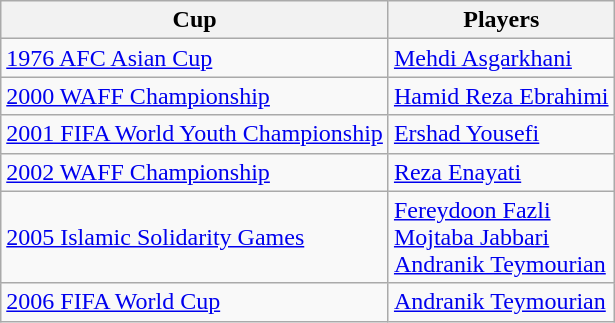<table class="wikitable" style="text-align: left">
<tr style="text-align: center">
<th>Cup</th>
<th>Players</th>
</tr>
<tr>
<td align="left"> <a href='#'>1976 AFC Asian Cup</a></td>
<td> <a href='#'>Mehdi Asgarkhani</a></td>
</tr>
<tr>
<td align="left"> <a href='#'>2000 WAFF Championship</a></td>
<td> <a href='#'>Hamid Reza Ebrahimi</a></td>
</tr>
<tr>
<td align="left"> <a href='#'>2001 FIFA World Youth Championship</a></td>
<td> <a href='#'>Ershad Yousefi</a></td>
</tr>
<tr>
<td align="left"> <a href='#'>2002 WAFF Championship</a></td>
<td> <a href='#'>Reza Enayati</a></td>
</tr>
<tr>
<td align="left"> <a href='#'>2005 Islamic Solidarity Games</a></td>
<td> <a href='#'>Fereydoon Fazli</a><br> <a href='#'>Mojtaba Jabbari</a><br> <a href='#'>Andranik Teymourian</a></td>
</tr>
<tr>
<td align="left"> <a href='#'>2006 FIFA World Cup</a></td>
<td> <a href='#'>Andranik Teymourian</a></td>
</tr>
</table>
